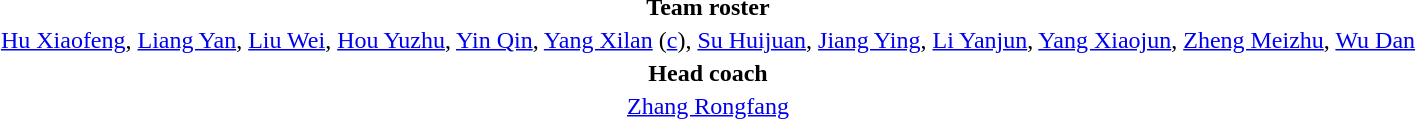<table style="text-align: center; margin-top: 2em; margin-left: auto; margin-right: auto">
<tr>
<td><strong>Team roster</strong></td>
</tr>
<tr>
<td><a href='#'>Hu Xiaofeng</a>, <a href='#'>Liang Yan</a>, <a href='#'>Liu Wei</a>, <a href='#'>Hou Yuzhu</a>, <a href='#'>Yin Qin</a>, <a href='#'>Yang Xilan</a> (<a href='#'>c</a>), <a href='#'>Su Huijuan</a>, <a href='#'>Jiang Ying</a>, <a href='#'>Li Yanjun</a>, <a href='#'>Yang Xiaojun</a>, <a href='#'>Zheng Meizhu</a>, <a href='#'>Wu Dan</a></td>
</tr>
<tr>
<td><strong>Head coach</strong></td>
</tr>
<tr>
<td><a href='#'>Zhang Rongfang</a></td>
</tr>
<tr>
</tr>
</table>
